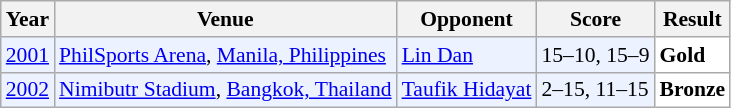<table class="sortable wikitable" style="font-size: 90%;">
<tr>
<th>Year</th>
<th>Venue</th>
<th>Opponent</th>
<th>Score</th>
<th>Result</th>
</tr>
<tr style="background:#ECF2FF">
<td align="center"><a href='#'>2001</a></td>
<td align="left"><a href='#'>PhilSports Arena</a>, <a href='#'>Manila, Philippines</a></td>
<td align="left"> <a href='#'>Lin Dan</a></td>
<td align="left">15–10, 15–9</td>
<td style="text-align:left; background:white"> <strong>Gold</strong></td>
</tr>
<tr style="background:#ECF2FF">
<td align="center"><a href='#'>2002</a></td>
<td align="left"><a href='#'>Nimibutr Stadium</a>, <a href='#'>Bangkok, Thailand</a></td>
<td align="left"> <a href='#'>Taufik Hidayat</a></td>
<td align="left">2–15, 11–15</td>
<td style="text-align:left; background:white"> <strong>Bronze</strong></td>
</tr>
</table>
